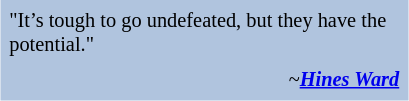<table class="toccolours" style="float: right; margin-left: 1em; margin-right: 2em; font-size: 85%; background:#b0c4de; width:20em;" cellspacing="5">
<tr>
<td style="text-align: left;">"It’s tough to go undefeated, but they have the potential."</td>
</tr>
<tr>
<td style="text-align: right;">~<strong><em><a href='#'>Hines Ward</a></em></strong></td>
</tr>
</table>
